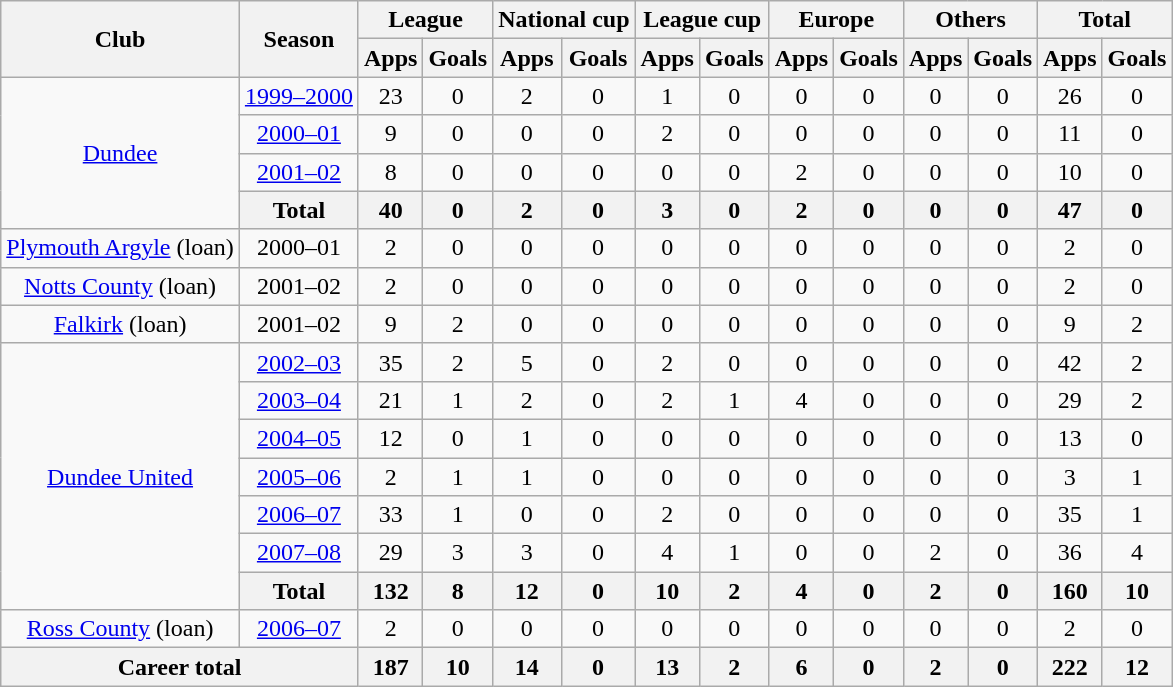<table class="wikitable" style="text-align:center">
<tr>
<th rowspan="2">Club</th>
<th rowspan="2">Season</th>
<th colspan="2">League</th>
<th colspan="2">National cup</th>
<th colspan="2">League cup</th>
<th colspan="2">Europe</th>
<th colspan="2">Others</th>
<th colspan="2">Total</th>
</tr>
<tr>
<th>Apps</th>
<th>Goals</th>
<th>Apps</th>
<th>Goals</th>
<th>Apps</th>
<th>Goals</th>
<th>Apps</th>
<th>Goals</th>
<th>Apps</th>
<th>Goals</th>
<th>Apps</th>
<th>Goals</th>
</tr>
<tr>
<td rowspan="4"><a href='#'>Dundee</a></td>
<td><a href='#'>1999–2000</a></td>
<td>23</td>
<td>0</td>
<td>2</td>
<td>0</td>
<td>1</td>
<td>0</td>
<td>0</td>
<td>0</td>
<td>0</td>
<td>0</td>
<td>26</td>
<td>0</td>
</tr>
<tr>
<td><a href='#'>2000–01</a></td>
<td>9</td>
<td>0</td>
<td>0</td>
<td>0</td>
<td>2</td>
<td>0</td>
<td>0</td>
<td>0</td>
<td>0</td>
<td>0</td>
<td>11</td>
<td>0</td>
</tr>
<tr>
<td><a href='#'>2001–02</a></td>
<td>8</td>
<td>0</td>
<td>0</td>
<td>0</td>
<td>0</td>
<td>0</td>
<td>2</td>
<td>0</td>
<td>0</td>
<td>0</td>
<td>10</td>
<td>0</td>
</tr>
<tr>
<th colspan="1">Total</th>
<th>40</th>
<th>0</th>
<th>2</th>
<th>0</th>
<th>3</th>
<th>0</th>
<th>2</th>
<th>0</th>
<th>0</th>
<th>0</th>
<th>47</th>
<th>0</th>
</tr>
<tr>
<td><a href='#'>Plymouth Argyle</a> (loan)</td>
<td>2000–01</td>
<td>2</td>
<td>0</td>
<td>0</td>
<td>0</td>
<td>0</td>
<td>0</td>
<td>0</td>
<td>0</td>
<td>0</td>
<td>0</td>
<td>2</td>
<td>0</td>
</tr>
<tr>
<td><a href='#'>Notts County</a> (loan)</td>
<td>2001–02</td>
<td>2</td>
<td>0</td>
<td>0</td>
<td>0</td>
<td>0</td>
<td>0</td>
<td>0</td>
<td>0</td>
<td>0</td>
<td>0</td>
<td>2</td>
<td>0</td>
</tr>
<tr>
<td><a href='#'>Falkirk</a> (loan)</td>
<td>2001–02</td>
<td>9</td>
<td>2</td>
<td>0</td>
<td>0</td>
<td>0</td>
<td>0</td>
<td>0</td>
<td>0</td>
<td>0</td>
<td>0</td>
<td>9</td>
<td>2</td>
</tr>
<tr>
<td rowspan="7"><a href='#'>Dundee United</a></td>
<td><a href='#'>2002–03</a></td>
<td>35</td>
<td>2</td>
<td>5</td>
<td>0</td>
<td>2</td>
<td>0</td>
<td>0</td>
<td>0</td>
<td>0</td>
<td>0</td>
<td>42</td>
<td>2</td>
</tr>
<tr>
<td><a href='#'>2003–04</a></td>
<td>21</td>
<td>1</td>
<td>2</td>
<td>0</td>
<td>2</td>
<td>1</td>
<td>4</td>
<td>0</td>
<td>0</td>
<td>0</td>
<td>29</td>
<td>2</td>
</tr>
<tr>
<td><a href='#'>2004–05</a></td>
<td>12</td>
<td>0</td>
<td>1</td>
<td>0</td>
<td>0</td>
<td>0</td>
<td>0</td>
<td>0</td>
<td>0</td>
<td>0</td>
<td>13</td>
<td>0</td>
</tr>
<tr>
<td><a href='#'>2005–06</a></td>
<td>2</td>
<td>1</td>
<td>1</td>
<td>0</td>
<td>0</td>
<td>0</td>
<td>0</td>
<td>0</td>
<td>0</td>
<td>0</td>
<td>3</td>
<td>1</td>
</tr>
<tr>
<td><a href='#'>2006–07</a></td>
<td>33</td>
<td>1</td>
<td>0</td>
<td>0</td>
<td>2</td>
<td>0</td>
<td>0</td>
<td>0</td>
<td>0</td>
<td>0</td>
<td>35</td>
<td>1</td>
</tr>
<tr>
<td><a href='#'>2007–08</a></td>
<td>29</td>
<td>3</td>
<td>3</td>
<td>0</td>
<td>4</td>
<td>1</td>
<td>0</td>
<td>0</td>
<td>2</td>
<td>0</td>
<td>36</td>
<td>4</td>
</tr>
<tr>
<th colspan="1">Total</th>
<th>132</th>
<th>8</th>
<th>12</th>
<th>0</th>
<th>10</th>
<th>2</th>
<th>4</th>
<th>0</th>
<th>2</th>
<th>0</th>
<th>160</th>
<th>10</th>
</tr>
<tr>
<td><a href='#'>Ross County</a> (loan)</td>
<td><a href='#'>2006–07</a></td>
<td>2</td>
<td>0</td>
<td>0</td>
<td>0</td>
<td>0</td>
<td>0</td>
<td>0</td>
<td>0</td>
<td>0</td>
<td>0</td>
<td>2</td>
<td>0</td>
</tr>
<tr>
<th colspan="2">Career total</th>
<th>187</th>
<th>10</th>
<th>14</th>
<th>0</th>
<th>13</th>
<th>2</th>
<th>6</th>
<th>0</th>
<th>2</th>
<th>0</th>
<th>222</th>
<th>12</th>
</tr>
</table>
